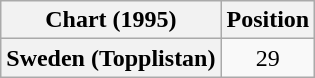<table class="wikitable plainrowheaders" style="text-align:center">
<tr>
<th scope="col">Chart (1995)</th>
<th scope="col">Position</th>
</tr>
<tr>
<th scope="row">Sweden (Topplistan)</th>
<td>29</td>
</tr>
</table>
